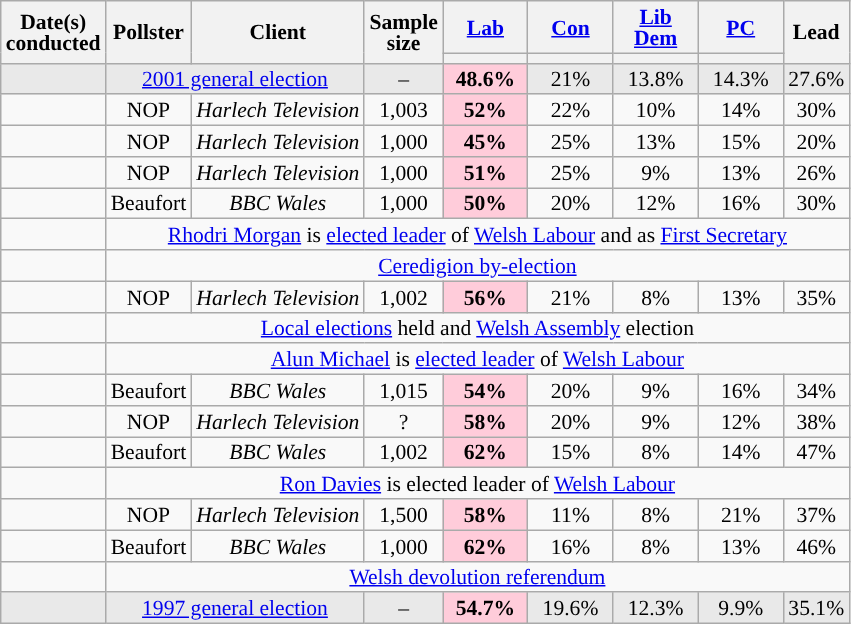<table class="wikitable sortable mw-datatable" style="text-align:center;font-size:90%;line-height:14px;">
<tr>
<th rowspan="2">Date(s)<br>conducted</th>
<th rowspan="2">Pollster</th>
<th rowspan="2">Client</th>
<th rowspan="2" data-sort-type="number">Sample<br>size</th>
<th class="unsortable" style="width:50px;"><a href='#'>Lab</a></th>
<th class="unsortable" style="width:50px;"><a href='#'>Con</a></th>
<th class="unsortable" style="width:50px;"><a href='#'>Lib Dem</a></th>
<th class="unsortable" style="width:50px;"><a href='#'>PC</a></th>
<th rowspan="2">Lead</th>
</tr>
<tr>
<th data-sort-type="number" style="background:"></th>
<th data-sort-type="number" style="background:"></th>
<th data-sort-type="number" style="background:"></th>
<th data-sort-type="number" style="background:"></th>
</tr>
<tr style="background:#E9E9E9;">
<td></td>
<td colspan="2"><a href='#'>2001 general election</a></td>
<td>–</td>
<td style="background:#FFCCDA;"><strong>48.6%</strong></td>
<td>21%</td>
<td>13.8%</td>
<td>14.3%</td>
<td style="background:">27.6%</td>
</tr>
<tr>
<td></td>
<td>NOP</td>
<td><em>Harlech Television</em></td>
<td>1,003</td>
<td style="background:#FFCCDA;"><strong>52%</strong></td>
<td>22%</td>
<td>10%</td>
<td>14%</td>
<td style="background:">30%</td>
</tr>
<tr>
<td></td>
<td>NOP</td>
<td><em>Harlech Television</em></td>
<td>1,000</td>
<td style="background:#FFCCDA;"><strong>45%</strong></td>
<td>25%</td>
<td>13%</td>
<td>15%</td>
<td style="background:">20%</td>
</tr>
<tr>
<td></td>
<td>NOP</td>
<td><em>Harlech Television</em></td>
<td>1,000</td>
<td style="background:#FFCCDA;"><strong>51%</strong></td>
<td>25%</td>
<td>9%</td>
<td>13%</td>
<td style="background:">26%</td>
</tr>
<tr>
<td></td>
<td>Beaufort</td>
<td><em>BBC Wales</em></td>
<td>1,000</td>
<td style="background:#FFCCDA;"><strong>50%</strong></td>
<td>20%</td>
<td>12%</td>
<td>16%</td>
<td style="background:">30%</td>
</tr>
<tr>
<td></td>
<td colspan="8"><a href='#'>Rhodri Morgan</a> is <a href='#'>elected leader</a> of <a href='#'>Welsh Labour</a> and as <a href='#'>First Secretary</a></td>
</tr>
<tr>
<td></td>
<td colspan=8><a href='#'>Ceredigion by-election</a></td>
</tr>
<tr>
<td></td>
<td>NOP</td>
<td><em>Harlech Television</em></td>
<td>1,002</td>
<td style="background:#FFCCDA;"><strong>56%</strong></td>
<td>21%</td>
<td>8%</td>
<td>13%</td>
<td style="background:">35%</td>
</tr>
<tr>
<td></td>
<td colspan="8"><a href='#'>Local elections</a> held and <a href='#'>Welsh Assembly</a> election</td>
</tr>
<tr>
<td></td>
<td colspan="8"><a href='#'>Alun Michael</a> is <a href='#'>elected leader</a> of <a href='#'>Welsh Labour</a></td>
</tr>
<tr>
<td></td>
<td>Beaufort</td>
<td><em>BBC Wales</em></td>
<td>1,015</td>
<td style="background:#FFCCDA;"><strong>54%</strong></td>
<td>20%</td>
<td>9%</td>
<td>16%</td>
<td style="background:">34%</td>
</tr>
<tr>
<td></td>
<td>NOP</td>
<td><em>Harlech Television</em></td>
<td>?</td>
<td style="background:#FFCCDA;"><strong>58%</strong></td>
<td>20%</td>
<td>9%</td>
<td>12%</td>
<td style="background:">38%</td>
</tr>
<tr>
<td></td>
<td>Beaufort</td>
<td><em>BBC Wales</em></td>
<td>1,002</td>
<td style="background:#FFCCDA;"><strong>62%</strong></td>
<td>15%</td>
<td>8%</td>
<td>14%</td>
<td style="background:">47%</td>
</tr>
<tr>
<td></td>
<td colspan="8"><a href='#'>Ron Davies</a> is elected leader of <a href='#'>Welsh Labour</a></td>
</tr>
<tr>
<td></td>
<td>NOP</td>
<td><em>Harlech Television</em></td>
<td>1,500</td>
<td style="background:#FFCCDA;"><strong>58%</strong></td>
<td>11%</td>
<td>8%</td>
<td>21%</td>
<td style="background:">37%</td>
</tr>
<tr>
<td></td>
<td>Beaufort</td>
<td><em>BBC Wales</em></td>
<td>1,000</td>
<td style="background:#FFCCDA;"><strong>62%</strong></td>
<td>16%</td>
<td>8%</td>
<td>13%</td>
<td style="background:">46%</td>
</tr>
<tr>
<td></td>
<td colspan="8"><a href='#'>Welsh devolution referendum</a></td>
</tr>
<tr style="background:#E9E9E9;">
<td></td>
<td colspan="2"><a href='#'>1997 general election</a></td>
<td>–</td>
<td style="background:#FFCCDA;"><strong>54.7%</strong></td>
<td>19.6%</td>
<td>12.3%</td>
<td>9.9%</td>
<td style="background:">35.1%</td>
</tr>
</table>
